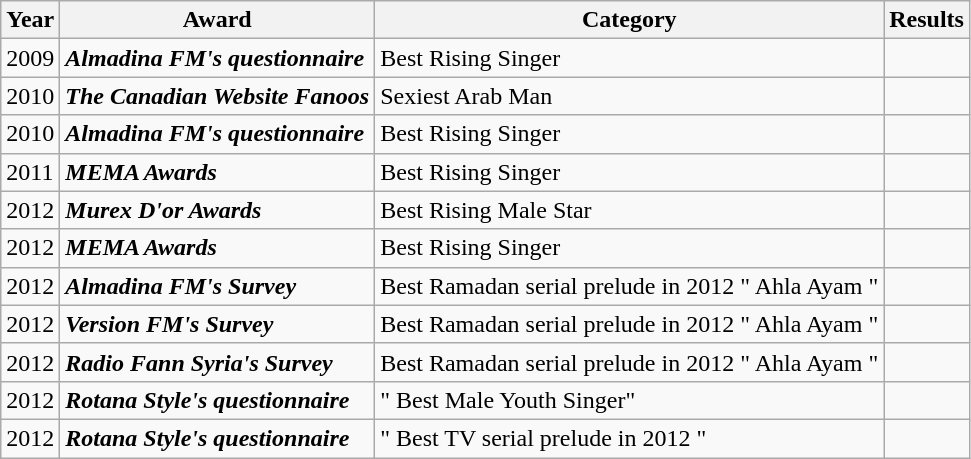<table class="wikitable">
<tr>
<th>Year</th>
<th>Award</th>
<th>Category</th>
<th>Results</th>
</tr>
<tr>
<td>2009</td>
<td><strong><em>Almadina FM's questionnaire</em></strong></td>
<td>Best Rising Singer</td>
<td></td>
</tr>
<tr>
<td>2010</td>
<td><strong><em>The Canadian Website Fanoos </em></strong></td>
<td>Sexiest Arab Man</td>
<td> </td>
</tr>
<tr>
<td>2010</td>
<td><strong><em>Almadina FM's questionnaire</em></strong></td>
<td>Best Rising Singer</td>
<td> </td>
</tr>
<tr>
<td>2011</td>
<td><strong><em>MEMA Awards</em></strong></td>
<td>Best Rising Singer</td>
<td> </td>
</tr>
<tr>
<td>2012</td>
<td><strong><em>Murex D'or Awards</em></strong></td>
<td>Best Rising Male Star</td>
<td> </td>
</tr>
<tr>
<td>2012</td>
<td><strong><em>MEMA Awards</em></strong></td>
<td>Best Rising Singer</td>
<td> </td>
</tr>
<tr>
<td>2012</td>
<td><strong><em>Almadina FM's Survey</em></strong></td>
<td>Best Ramadan serial  prelude in 2012 " Ahla Ayam "</td>
<td>   </td>
</tr>
<tr>
<td>2012</td>
<td><strong><em>Version FM's Survey</em></strong></td>
<td>Best Ramadan serial  prelude in 2012 " Ahla Ayam "</td>
<td></td>
</tr>
<tr>
<td>2012</td>
<td><strong><em>Radio Fann Syria's Survey</em></strong></td>
<td>Best Ramadan serial  prelude in 2012 " Ahla Ayam "</td>
<td> </td>
</tr>
<tr>
<td>2012</td>
<td><strong><em>Rotana Style's questionnaire</em></strong></td>
<td>" Best Male Youth Singer"</td>
<td></td>
</tr>
<tr>
<td>2012</td>
<td><strong><em>Rotana Style's questionnaire</em></strong></td>
<td>" Best TV serial  prelude in 2012 "</td>
<td></td>
</tr>
</table>
